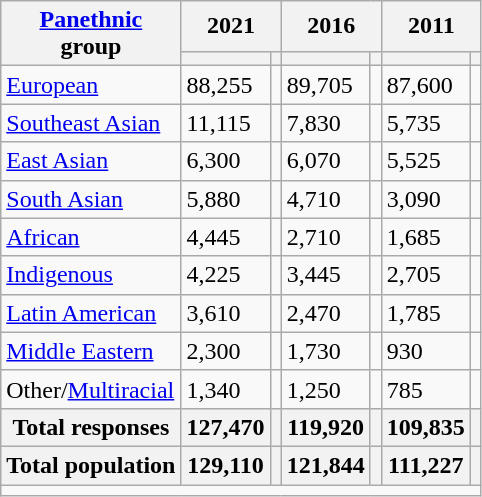<table class="wikitable collapsible sortable">
<tr>
<th rowspan="2"><a href='#'>Panethnic</a><br>group</th>
<th colspan="2">2021</th>
<th colspan="2">2016</th>
<th colspan="2">2011</th>
</tr>
<tr>
<th><a href='#'></a></th>
<th></th>
<th></th>
<th></th>
<th></th>
<th></th>
</tr>
<tr>
<td><a href='#'>European</a></td>
<td>88,255</td>
<td></td>
<td>89,705</td>
<td></td>
<td>87,600</td>
<td></td>
</tr>
<tr>
<td><a href='#'>Southeast Asian</a></td>
<td>11,115</td>
<td></td>
<td>7,830</td>
<td></td>
<td>5,735</td>
<td></td>
</tr>
<tr>
<td><a href='#'>East Asian</a></td>
<td>6,300</td>
<td></td>
<td>6,070</td>
<td></td>
<td>5,525</td>
<td></td>
</tr>
<tr>
<td><a href='#'>South Asian</a></td>
<td>5,880</td>
<td></td>
<td>4,710</td>
<td></td>
<td>3,090</td>
<td></td>
</tr>
<tr>
<td><a href='#'>African</a></td>
<td>4,445</td>
<td></td>
<td>2,710</td>
<td></td>
<td>1,685</td>
<td></td>
</tr>
<tr>
<td><a href='#'>Indigenous</a></td>
<td>4,225</td>
<td></td>
<td>3,445</td>
<td></td>
<td>2,705</td>
<td></td>
</tr>
<tr>
<td><a href='#'>Latin American</a></td>
<td>3,610</td>
<td></td>
<td>2,470</td>
<td></td>
<td>1,785</td>
<td></td>
</tr>
<tr>
<td><a href='#'>Middle Eastern</a></td>
<td>2,300</td>
<td></td>
<td>1,730</td>
<td></td>
<td>930</td>
<td></td>
</tr>
<tr>
<td>Other/<a href='#'>Multiracial</a></td>
<td>1,340</td>
<td></td>
<td>1,250</td>
<td></td>
<td>785</td>
<td></td>
</tr>
<tr>
<th>Total responses</th>
<th>127,470</th>
<th></th>
<th>119,920</th>
<th></th>
<th>109,835</th>
<th></th>
</tr>
<tr>
<th>Total population</th>
<th>129,110</th>
<th></th>
<th>121,844</th>
<th></th>
<th>111,227</th>
<th></th>
</tr>
<tr class="sortbottom">
<td colspan="15"></td>
</tr>
</table>
